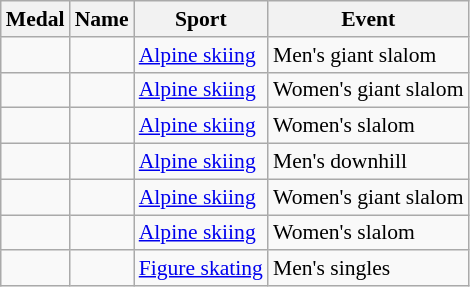<table class="wikitable sortable" style="font-size:90%">
<tr>
<th>Medal</th>
<th>Name</th>
<th>Sport</th>
<th>Event</th>
</tr>
<tr>
<td></td>
<td></td>
<td><a href='#'>Alpine skiing</a></td>
<td>Men's giant slalom</td>
</tr>
<tr>
<td></td>
<td></td>
<td><a href='#'>Alpine skiing</a></td>
<td>Women's giant slalom</td>
</tr>
<tr>
<td></td>
<td></td>
<td><a href='#'>Alpine skiing</a></td>
<td>Women's slalom</td>
</tr>
<tr>
<td></td>
<td></td>
<td><a href='#'>Alpine skiing</a></td>
<td>Men's downhill</td>
</tr>
<tr>
<td></td>
<td></td>
<td><a href='#'>Alpine skiing</a></td>
<td>Women's giant slalom</td>
</tr>
<tr>
<td></td>
<td></td>
<td><a href='#'>Alpine skiing</a></td>
<td>Women's slalom</td>
</tr>
<tr>
<td></td>
<td></td>
<td><a href='#'>Figure skating</a></td>
<td>Men's singles</td>
</tr>
</table>
